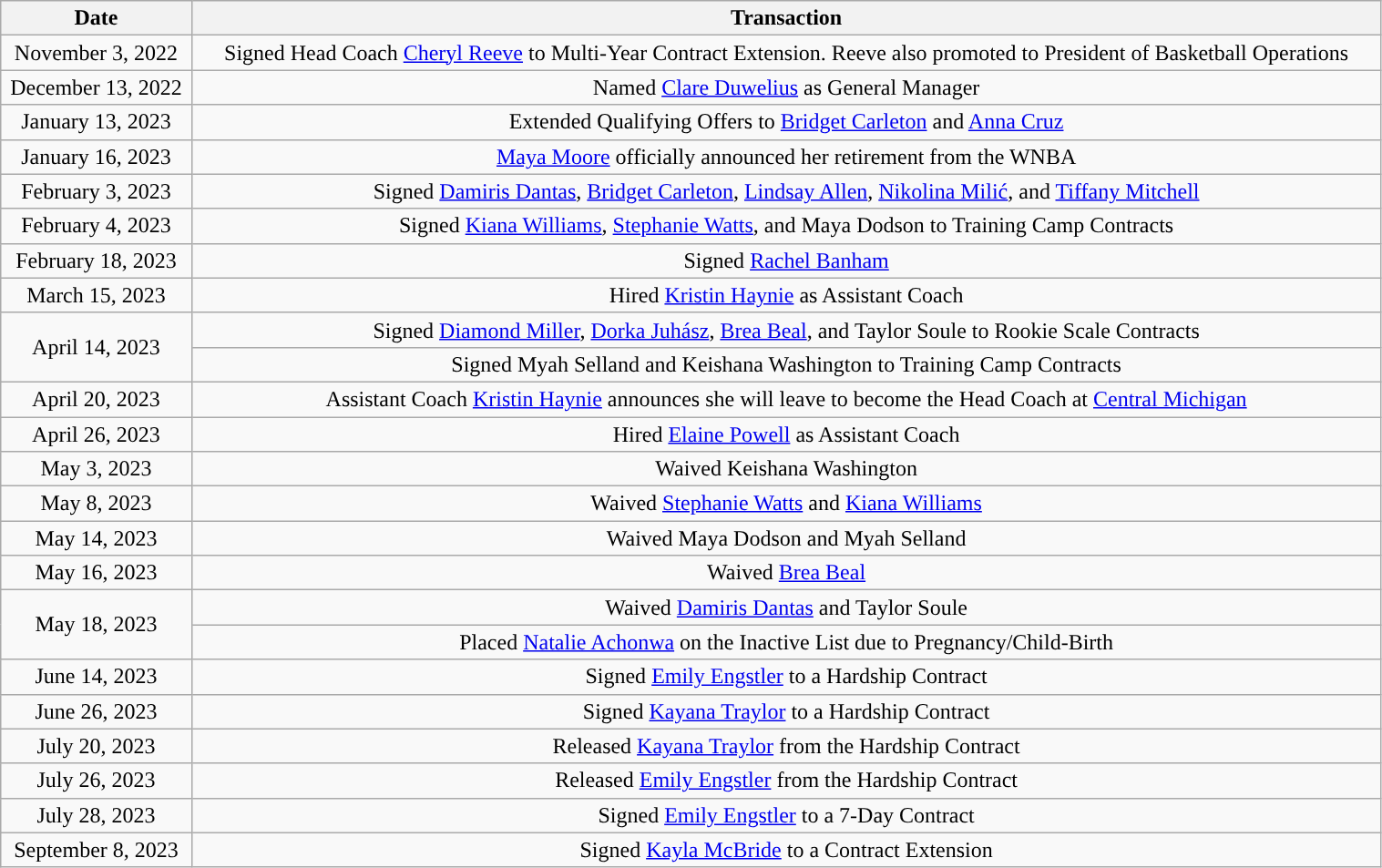<table class="wikitable" style="width:80%; text-align: center;">
<tr>
<th>Date</th>
<th>Transaction</th>
</tr>
<tr>
<td>November 3, 2022</td>
<td>Signed Head Coach <a href='#'>Cheryl Reeve</a> to Multi-Year Contract Extension. Reeve also promoted to President of Basketball Operations</td>
</tr>
<tr>
<td>December 13, 2022</td>
<td>Named <a href='#'>Clare Duwelius</a> as General Manager</td>
</tr>
<tr>
<td>January 13, 2023</td>
<td>Extended Qualifying Offers to <a href='#'>Bridget Carleton</a> and <a href='#'>Anna Cruz</a></td>
</tr>
<tr>
<td>January 16, 2023</td>
<td><a href='#'>Maya Moore</a> officially announced her retirement from the WNBA</td>
</tr>
<tr>
<td>February 3, 2023</td>
<td>Signed <a href='#'>Damiris Dantas</a>, <a href='#'>Bridget Carleton</a>, <a href='#'>Lindsay Allen</a>, <a href='#'>Nikolina Milić</a>, and <a href='#'>Tiffany Mitchell</a></td>
</tr>
<tr>
<td>February 4, 2023</td>
<td>Signed <a href='#'>Kiana Williams</a>, <a href='#'>Stephanie Watts</a>, and Maya Dodson to Training Camp Contracts</td>
</tr>
<tr>
<td>February 18, 2023</td>
<td>Signed <a href='#'>Rachel Banham</a></td>
</tr>
<tr>
<td>March 15, 2023</td>
<td>Hired <a href='#'>Kristin Haynie</a> as Assistant Coach</td>
</tr>
<tr>
<td rowspan=2>April 14, 2023</td>
<td>Signed <a href='#'>Diamond Miller</a>, <a href='#'>Dorka Juhász</a>, <a href='#'>Brea Beal</a>, and Taylor Soule to Rookie Scale Contracts</td>
</tr>
<tr>
<td>Signed Myah Selland and Keishana Washington to Training Camp Contracts</td>
</tr>
<tr>
<td>April 20, 2023</td>
<td>Assistant Coach <a href='#'>Kristin Haynie</a> announces she will leave to become the Head Coach at <a href='#'>Central Michigan</a></td>
</tr>
<tr>
<td>April 26, 2023</td>
<td>Hired <a href='#'>Elaine Powell</a> as Assistant Coach</td>
</tr>
<tr>
<td>May 3, 2023</td>
<td>Waived Keishana Washington</td>
</tr>
<tr>
<td>May 8, 2023</td>
<td>Waived <a href='#'>Stephanie Watts</a> and <a href='#'>Kiana Williams</a></td>
</tr>
<tr>
<td>May 14, 2023</td>
<td>Waived Maya Dodson and Myah Selland</td>
</tr>
<tr>
<td>May 16, 2023</td>
<td>Waived <a href='#'>Brea Beal</a></td>
</tr>
<tr>
<td rowspan=2>May 18, 2023</td>
<td>Waived <a href='#'>Damiris Dantas</a> and Taylor Soule</td>
</tr>
<tr>
<td>Placed <a href='#'>Natalie Achonwa</a> on the Inactive List due to Pregnancy/Child-Birth</td>
</tr>
<tr>
<td>June 14, 2023</td>
<td>Signed <a href='#'>Emily Engstler</a> to a Hardship Contract</td>
</tr>
<tr>
<td>June 26, 2023</td>
<td>Signed <a href='#'>Kayana Traylor</a> to a Hardship Contract</td>
</tr>
<tr>
<td>July 20, 2023</td>
<td>Released <a href='#'>Kayana Traylor</a> from the Hardship Contract</td>
</tr>
<tr>
<td>July 26, 2023</td>
<td>Released <a href='#'>Emily Engstler</a> from the Hardship Contract</td>
</tr>
<tr>
<td>July 28, 2023</td>
<td>Signed <a href='#'>Emily Engstler</a> to a 7-Day Contract</td>
</tr>
<tr>
<td>September 8, 2023</td>
<td>Signed <a href='#'>Kayla McBride</a> to a Contract Extension</td>
</tr>
</table>
